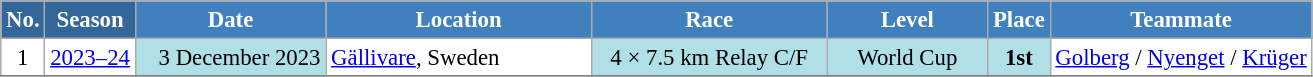<table class="wikitable sortable" style="font-size:95%; text-align:center; border:grey solid 1px; border-collapse:collapse; background:#ffffff;">
<tr style="background:#efefef;">
<th style="background-color:#369; color:white;">No.</th>
<th style="background-color:#369; color:white;">Season</th>
<th style="background-color:#4180be; color:white; width:120px;">Date</th>
<th style="background-color:#4180be; color:white; width:170px;">Location</th>
<th style="background-color:#4180be; color:white; width:150px;">Race</th>
<th style="background-color:#4180be; color:white; width:100px;">Level</th>
<th style="background-color:#4180be; color:white;">Place</th>
<th style="background-color:#4180be; color:white;">Teammate</th>
</tr>
<tr>
<td align=center>1</td>
<td align=center><a href='#'>2023–24</a></td>
<td bgcolor="#BOEOE6" align=right>3 December 2023</td>
<td align=left> <a href='#'>Gällivare</a>, Sweden</td>
<td bgcolor="#BOEOE6">4 × 7.5 km Relay C/F</td>
<td bgcolor="#BOEOE6">World Cup</td>
<td bgcolor="#BOEOE6"><strong>1st</strong></td>
<td><a href='#'>Golberg</a> / <a href='#'>Nyenget</a> / <a href='#'>Krüger</a></td>
</tr>
<tr>
</tr>
</table>
